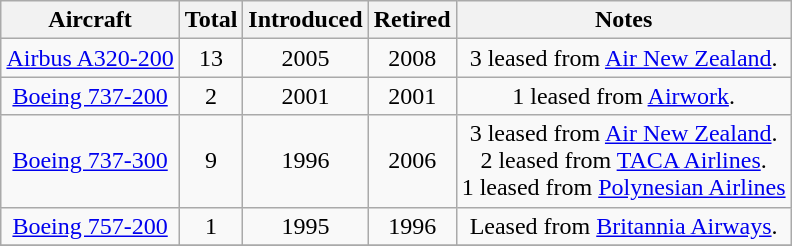<table class="wikitable" style="margin:0.5em auto; text-align:center">
<tr>
<th>Aircraft</th>
<th>Total</th>
<th>Introduced</th>
<th>Retired</th>
<th>Notes</th>
</tr>
<tr>
<td><a href='#'>Airbus A320-200</a></td>
<td>13</td>
<td>2005</td>
<td>2008</td>
<td>3 leased from <a href='#'>Air New Zealand</a>.</td>
</tr>
<tr>
<td><a href='#'>Boeing 737-200</a></td>
<td>2</td>
<td>2001</td>
<td>2001</td>
<td>1 leased from <a href='#'>Airwork</a>.</td>
</tr>
<tr>
<td><a href='#'>Boeing 737-300</a></td>
<td>9</td>
<td>1996</td>
<td>2006</td>
<td>3 leased from <a href='#'>Air New Zealand</a>. <br> 2 leased from <a href='#'>TACA Airlines</a>. <br> 1 leased from <a href='#'>Polynesian Airlines</a><br></td>
</tr>
<tr>
<td><a href='#'>Boeing 757-200</a></td>
<td>1</td>
<td>1995</td>
<td>1996</td>
<td>Leased from <a href='#'>Britannia Airways</a>.</td>
</tr>
<tr>
</tr>
</table>
